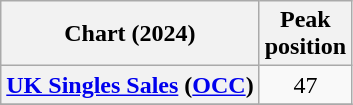<table class="wikitable sortable plainrowheaders" style="text-align:center">
<tr>
<th scope="col">Chart (2024)</th>
<th scope="col">Peak<br>position</th>
</tr>
<tr>
<th scope="row"><a href='#'>UK Singles Sales</a> (<a href='#'>OCC</a>)</th>
<td>47</td>
</tr>
<tr>
</tr>
</table>
